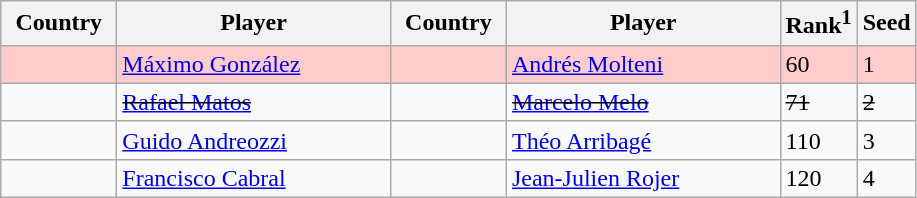<table class="sortable wikitable">
<tr>
<th width="70">Country</th>
<th width="175">Player</th>
<th width="70">Country</th>
<th width="175">Player</th>
<th>Rank<sup>1</sup></th>
<th>Seed</th>
</tr>
<tr style="background:#fcc;">
<td></td>
<td><a href='#'>Máximo González</a></td>
<td></td>
<td><a href='#'>Andrés Molteni</a></td>
<td>60</td>
<td>1</td>
</tr>
<tr>
<td><s></s></td>
<td><s><a href='#'>Rafael Matos</a></s></td>
<td><s></s></td>
<td><s><a href='#'>Marcelo Melo</a></s></td>
<td><s>71</s></td>
<td><s>2</s></td>
</tr>
<tr>
<td></td>
<td><a href='#'>Guido Andreozzi</a></td>
<td></td>
<td><a href='#'>Théo Arribagé</a></td>
<td>110</td>
<td>3</td>
</tr>
<tr>
<td></td>
<td><a href='#'>Francisco Cabral</a></td>
<td></td>
<td><a href='#'>Jean-Julien Rojer</a></td>
<td>120</td>
<td>4</td>
</tr>
</table>
